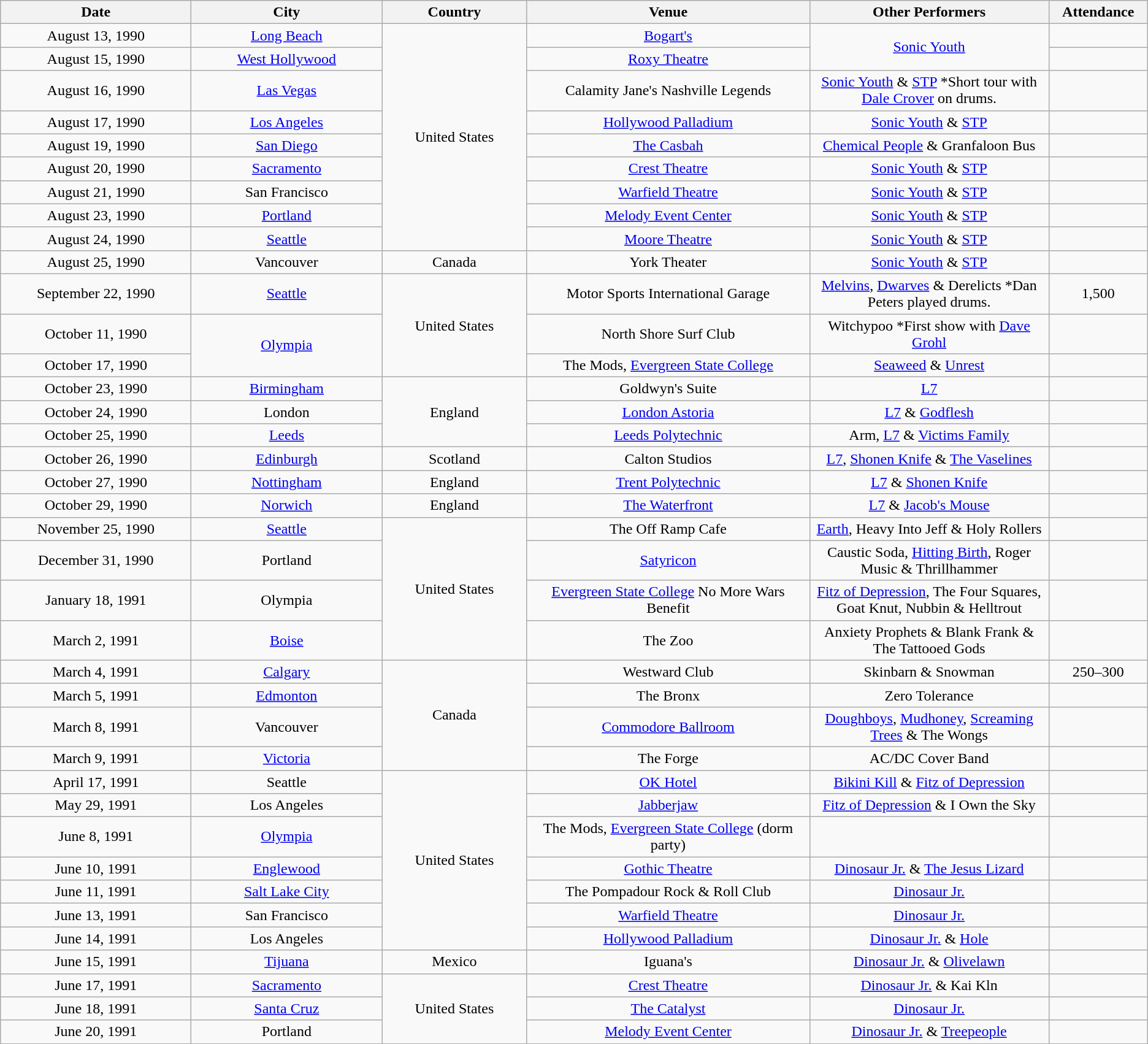<table class="wikitable" style="text-align:center;">
<tr>
<th style="width:200px;">Date</th>
<th style="width:200px;">City</th>
<th style="width:150px;">Country</th>
<th style="width:300px;">Venue</th>
<th>Other Performers</th>
<th style="width:100px;">Attendance</th>
</tr>
<tr>
<td>August 13, 1990</td>
<td><a href='#'>Long Beach</a></td>
<td rowspan="9">United States</td>
<td><a href='#'>Bogart's</a></td>
<td rowspan="2"><a href='#'>Sonic Youth</a></td>
<td></td>
</tr>
<tr>
<td>August 15, 1990</td>
<td><a href='#'>West Hollywood</a></td>
<td><a href='#'>Roxy Theatre</a></td>
<td></td>
</tr>
<tr>
<td>August 16, 1990</td>
<td><a href='#'>Las Vegas</a></td>
<td>Calamity Jane's Nashville Legends</td>
<td><a href='#'>Sonic Youth</a> & <a href='#'>STP</a> *Short tour with <a href='#'>Dale Crover</a> on drums.</td>
<td></td>
</tr>
<tr>
<td>August 17, 1990</td>
<td><a href='#'>Los Angeles</a></td>
<td><a href='#'>Hollywood Palladium</a></td>
<td><a href='#'>Sonic Youth</a> & <a href='#'>STP</a></td>
<td></td>
</tr>
<tr>
<td>August 19, 1990</td>
<td><a href='#'>San Diego</a></td>
<td><a href='#'>The Casbah</a></td>
<td><a href='#'>Chemical People</a> & Granfaloon Bus</td>
<td></td>
</tr>
<tr>
<td>August 20, 1990</td>
<td><a href='#'>Sacramento</a></td>
<td><a href='#'>Crest Theatre</a></td>
<td><a href='#'>Sonic Youth</a> & <a href='#'>STP</a></td>
<td></td>
</tr>
<tr>
<td>August 21, 1990</td>
<td>San Francisco</td>
<td><a href='#'>Warfield Theatre</a></td>
<td><a href='#'>Sonic Youth</a> & <a href='#'>STP</a></td>
<td></td>
</tr>
<tr>
<td>August 23, 1990</td>
<td><a href='#'>Portland</a></td>
<td><a href='#'>Melody Event Center</a></td>
<td><a href='#'>Sonic Youth</a> & <a href='#'>STP</a></td>
<td></td>
</tr>
<tr>
<td>August 24, 1990</td>
<td><a href='#'>Seattle</a></td>
<td><a href='#'>Moore Theatre</a></td>
<td><a href='#'>Sonic Youth</a> & <a href='#'>STP</a></td>
<td></td>
</tr>
<tr>
<td>August 25, 1990</td>
<td>Vancouver</td>
<td>Canada</td>
<td>York Theater</td>
<td><a href='#'>Sonic Youth</a> & <a href='#'>STP</a></td>
<td></td>
</tr>
<tr>
<td>September 22, 1990</td>
<td><a href='#'>Seattle</a></td>
<td rowspan=3>United States</td>
<td>Motor Sports International Garage</td>
<td><a href='#'>Melvins</a>, <a href='#'>Dwarves</a> & Derelicts *Dan Peters played drums.</td>
<td>1,500</td>
</tr>
<tr>
<td>October 11, 1990</td>
<td rowspan="2"><a href='#'>Olympia</a></td>
<td>North Shore Surf Club</td>
<td>Witchypoo *First show with <a href='#'>Dave Grohl</a></td>
<td></td>
</tr>
<tr>
<td>October 17, 1990</td>
<td>The Mods, <a href='#'>Evergreen State College</a></td>
<td><a href='#'>Seaweed</a> & <a href='#'>Unrest</a></td>
<td></td>
</tr>
<tr>
<td>October 23, 1990</td>
<td><a href='#'>Birmingham</a></td>
<td rowspan=3>England</td>
<td>Goldwyn's Suite</td>
<td><a href='#'>L7</a></td>
<td></td>
</tr>
<tr>
<td>October 24, 1990</td>
<td>London</td>
<td><a href='#'>London Astoria</a></td>
<td><a href='#'>L7</a> & <a href='#'>Godflesh</a></td>
<td></td>
</tr>
<tr>
<td>October 25, 1990</td>
<td><a href='#'>Leeds</a></td>
<td><a href='#'>Leeds Polytechnic</a></td>
<td>Arm, <a href='#'>L7</a> & <a href='#'>Victims Family</a></td>
<td></td>
</tr>
<tr>
<td>October 26, 1990</td>
<td><a href='#'>Edinburgh</a></td>
<td>Scotland</td>
<td>Calton Studios</td>
<td><a href='#'>L7</a>, <a href='#'>Shonen Knife</a> & <a href='#'>The Vaselines</a></td>
<td></td>
</tr>
<tr>
<td>October 27, 1990</td>
<td><a href='#'>Nottingham</a></td>
<td>England</td>
<td><a href='#'>Trent Polytechnic</a></td>
<td><a href='#'>L7</a> & <a href='#'>Shonen Knife</a></td>
<td></td>
</tr>
<tr>
<td>October 29, 1990</td>
<td><a href='#'>Norwich</a></td>
<td>England</td>
<td><a href='#'>The Waterfront</a></td>
<td><a href='#'>L7</a> & <a href='#'>Jacob's Mouse</a></td>
<td></td>
</tr>
<tr>
<td>November 25, 1990</td>
<td><a href='#'>Seattle</a></td>
<td rowspan="4">United States</td>
<td>The Off Ramp Cafe</td>
<td><a href='#'>Earth</a>, Heavy Into Jeff & Holy Rollers</td>
<td></td>
</tr>
<tr>
<td>December 31, 1990</td>
<td>Portland</td>
<td><a href='#'>Satyricon</a></td>
<td>Caustic Soda, <a href='#'>Hitting Birth</a>, Roger Music & Thrillhammer</td>
<td></td>
</tr>
<tr>
<td>January 18, 1991</td>
<td>Olympia</td>
<td><a href='#'>Evergreen State College</a> No More Wars Benefit</td>
<td><a href='#'>Fitz of Depression</a>, The Four Squares, Goat Knut, Nubbin & Helltrout</td>
<td></td>
</tr>
<tr>
<td>March 2, 1991</td>
<td><a href='#'>Boise</a></td>
<td>The Zoo</td>
<td>Anxiety Prophets & Blank Frank & The Tattooed Gods</td>
<td></td>
</tr>
<tr>
<td>March 4, 1991</td>
<td><a href='#'>Calgary</a></td>
<td rowspan="4">Canada</td>
<td>Westward Club</td>
<td>Skinbarn & Snowman</td>
<td>250–300</td>
</tr>
<tr>
<td>March 5, 1991</td>
<td><a href='#'>Edmonton</a></td>
<td>The Bronx</td>
<td>Zero Tolerance</td>
<td></td>
</tr>
<tr>
<td>March 8, 1991</td>
<td>Vancouver</td>
<td><a href='#'>Commodore Ballroom</a></td>
<td><a href='#'>Doughboys</a>, <a href='#'>Mudhoney</a>, <a href='#'>Screaming Trees</a> & The Wongs</td>
<td></td>
</tr>
<tr>
<td>March 9, 1991</td>
<td><a href='#'>Victoria</a></td>
<td>The Forge</td>
<td>AC/DC Cover Band</td>
<td></td>
</tr>
<tr>
<td>April 17, 1991</td>
<td>Seattle</td>
<td rowspan="7">United States</td>
<td><a href='#'>OK Hotel</a></td>
<td><a href='#'>Bikini Kill</a> & <a href='#'>Fitz of Depression</a></td>
<td></td>
</tr>
<tr>
<td>May 29, 1991</td>
<td>Los Angeles</td>
<td><a href='#'>Jabberjaw</a></td>
<td><a href='#'>Fitz of Depression</a> & I Own the Sky</td>
<td></td>
</tr>
<tr>
<td>June 8, 1991</td>
<td><a href='#'>Olympia</a></td>
<td>The Mods, <a href='#'>Evergreen State College</a> (dorm party)</td>
<td></td>
<td></td>
</tr>
<tr>
<td>June 10, 1991</td>
<td><a href='#'>Englewood</a></td>
<td><a href='#'>Gothic Theatre</a></td>
<td><a href='#'>Dinosaur Jr.</a> & <a href='#'>The Jesus Lizard</a></td>
<td></td>
</tr>
<tr>
<td>June 11, 1991</td>
<td><a href='#'>Salt Lake City</a></td>
<td>The Pompadour Rock & Roll Club</td>
<td><a href='#'>Dinosaur Jr.</a></td>
<td></td>
</tr>
<tr>
<td>June 13, 1991</td>
<td>San Francisco</td>
<td><a href='#'>Warfield Theatre</a></td>
<td><a href='#'>Dinosaur Jr.</a></td>
<td></td>
</tr>
<tr>
<td>June 14, 1991</td>
<td>Los Angeles</td>
<td><a href='#'>Hollywood Palladium</a></td>
<td><a href='#'>Dinosaur Jr.</a> & <a href='#'>Hole</a></td>
<td></td>
</tr>
<tr>
<td>June 15, 1991</td>
<td><a href='#'>Tijuana</a></td>
<td>Mexico</td>
<td>Iguana's</td>
<td><a href='#'>Dinosaur Jr.</a> & <a href='#'>Olivelawn</a></td>
<td></td>
</tr>
<tr>
<td>June 17, 1991</td>
<td><a href='#'>Sacramento</a></td>
<td rowspan="3">United States</td>
<td><a href='#'>Crest Theatre</a></td>
<td><a href='#'>Dinosaur Jr.</a> & Kai Kln</td>
<td></td>
</tr>
<tr>
<td>June 18, 1991</td>
<td><a href='#'>Santa Cruz</a></td>
<td><a href='#'>The Catalyst</a></td>
<td><a href='#'>Dinosaur Jr.</a></td>
<td></td>
</tr>
<tr>
<td>June 20, 1991</td>
<td>Portland</td>
<td><a href='#'>Melody Event Center</a></td>
<td><a href='#'>Dinosaur Jr.</a> & <a href='#'>Treepeople</a></td>
<td></td>
</tr>
</table>
